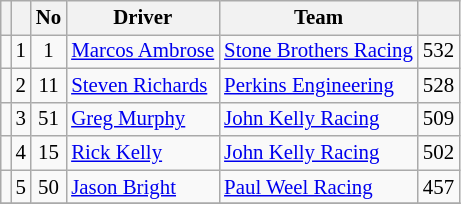<table class="wikitable" style="font-size:87%;">
<tr>
<th></th>
<th></th>
<th>No</th>
<th>Driver</th>
<th>Team</th>
<th></th>
</tr>
<tr>
<td align="left"></td>
<td align="center">1</td>
<td align="center">1</td>
<td> <a href='#'>Marcos Ambrose</a></td>
<td><a href='#'>Stone Brothers Racing</a></td>
<td align="left">532</td>
</tr>
<tr>
<td align="left"></td>
<td align="center">2</td>
<td align="center">11</td>
<td> <a href='#'>Steven Richards</a></td>
<td><a href='#'>Perkins Engineering</a></td>
<td align="left">528</td>
</tr>
<tr>
<td align="left"></td>
<td align="center">3</td>
<td align="center">51</td>
<td> <a href='#'>Greg Murphy</a></td>
<td><a href='#'>John Kelly Racing</a></td>
<td align="left">509</td>
</tr>
<tr>
<td align="left"></td>
<td align="center">4</td>
<td align="center">15</td>
<td> <a href='#'>Rick Kelly</a></td>
<td><a href='#'>John Kelly Racing</a></td>
<td align="left">502</td>
</tr>
<tr>
<td align="left"></td>
<td align="center">5</td>
<td align="center">50</td>
<td> <a href='#'>Jason Bright</a></td>
<td><a href='#'>Paul Weel Racing</a></td>
<td align="left">457</td>
</tr>
<tr>
</tr>
</table>
